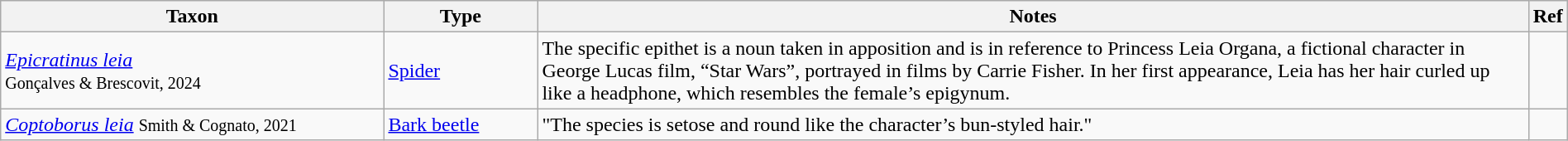<table class="wikitable sortable" width="100%">
<tr>
<th style="width:25%;">Taxon</th>
<th style="width:10%;">Type</th>
<th style="width:65%;">Notes</th>
<th class="unsortable">Ref</th>
</tr>
<tr>
<td><em><a href='#'>Epicratinus leia</a></em><br><small>Gonçalves & Brescovit, 2024</small></td>
<td><a href='#'>Spider</a></td>
<td>The specific epithet is a noun taken in apposition and is in reference to Princess Leia Organa, a fictional character in George Lucas film, “Star Wars”, portrayed in films by Carrie Fisher. In her first appearance, Leia has her hair curled up like a headphone, which resembles the female’s epigynum.</td>
<td></td>
</tr>
<tr>
<td><em><a href='#'>Coptoborus leia</a></em> <small>Smith & Cognato, 2021</small></td>
<td><a href='#'>Bark beetle</a></td>
<td>"The species is setose and round like the character’s bun-styled hair."</td>
<td></td>
</tr>
</table>
